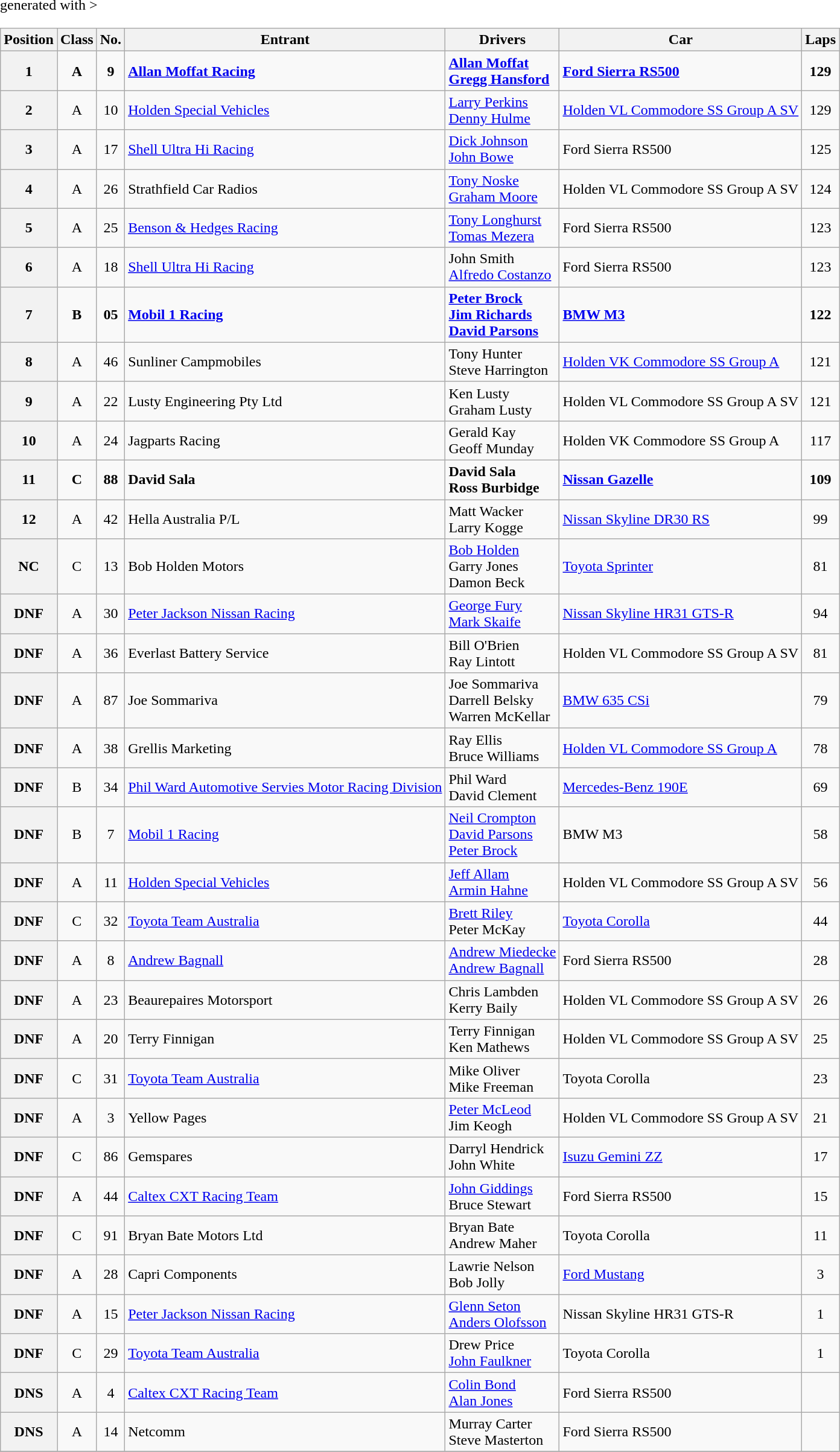<table class="wikitable" border="1" <hiddentext>generated with >
<tr style="font-weight:bold">
<th>Position</th>
<th>Class</th>
<th>No.</th>
<th>Entrant</th>
<th>Drivers</th>
<th>Car</th>
<th>Laps</th>
</tr>
<tr style="font-weight:bold">
<th>1</th>
<td align="center">A</td>
<td align="center">9</td>
<td><a href='#'>Allan Moffat Racing</a></td>
<td> <a href='#'>Allan Moffat</a><br> <a href='#'>Gregg Hansford</a></td>
<td><a href='#'>Ford Sierra RS500</a></td>
<td align="center">129</td>
</tr>
<tr>
<th>2</th>
<td align="center">A</td>
<td align="center">10</td>
<td><a href='#'>Holden Special Vehicles</a></td>
<td> <a href='#'>Larry Perkins</a><br> <a href='#'>Denny Hulme</a></td>
<td><a href='#'>Holden VL Commodore SS Group A SV</a></td>
<td align="center">129</td>
</tr>
<tr>
<th>3</th>
<td align="center">A</td>
<td align="center">17</td>
<td><a href='#'>Shell Ultra Hi Racing</a></td>
<td> <a href='#'>Dick Johnson</a><br> <a href='#'>John Bowe</a></td>
<td>Ford Sierra RS500</td>
<td align="center">125</td>
</tr>
<tr>
<th>4</th>
<td align="center">A</td>
<td align="center">26</td>
<td>Strathfield Car Radios</td>
<td> <a href='#'>Tony Noske</a><br> <a href='#'>Graham Moore</a></td>
<td>Holden VL Commodore SS Group A SV</td>
<td align="center">124</td>
</tr>
<tr>
<th>5</th>
<td align="center">A</td>
<td align="center">25</td>
<td><a href='#'>Benson & Hedges Racing</a></td>
<td> <a href='#'>Tony Longhurst</a><br> <a href='#'>Tomas Mezera</a></td>
<td>Ford Sierra RS500</td>
<td align="center">123</td>
</tr>
<tr>
<th>6</th>
<td align="center">A</td>
<td align="center">18</td>
<td><a href='#'>Shell Ultra Hi Racing</a></td>
<td> John Smith<br> <a href='#'>Alfredo Costanzo</a></td>
<td>Ford Sierra RS500</td>
<td align="center">123</td>
</tr>
<tr style="font-weight:bold">
<th>7</th>
<td align="center">B</td>
<td align="center">05</td>
<td><a href='#'>Mobil 1 Racing</a></td>
<td> <a href='#'>Peter Brock</a><br> <a href='#'>Jim Richards</a> <br>  <a href='#'>David Parsons</a></td>
<td><a href='#'>BMW M3</a></td>
<td align="center">122</td>
</tr>
<tr>
<th>8</th>
<td align="center">A</td>
<td align="center">46</td>
<td>Sunliner Campmobiles</td>
<td> Tony Hunter<br> Steve Harrington</td>
<td><a href='#'>Holden VK Commodore SS Group A</a></td>
<td align="center">121</td>
</tr>
<tr>
<th>9</th>
<td align="center">A</td>
<td align="center">22</td>
<td>Lusty Engineering Pty Ltd</td>
<td> Ken Lusty<br> Graham Lusty</td>
<td>Holden VL Commodore SS Group A SV</td>
<td align="center">121</td>
</tr>
<tr>
<th>10</th>
<td align="center">A</td>
<td align="center">24</td>
<td>Jagparts Racing</td>
<td> Gerald Kay<br> Geoff Munday</td>
<td>Holden VK Commodore SS Group A</td>
<td align="center">117</td>
</tr>
<tr style="font-weight:bold">
<th>11</th>
<td align="center">C</td>
<td align="center">88</td>
<td>David Sala</td>
<td> David Sala<br> Ross Burbidge</td>
<td><a href='#'>Nissan Gazelle</a></td>
<td align="center">109</td>
</tr>
<tr>
<th>12</th>
<td align="center">A</td>
<td align="center">42</td>
<td>Hella Australia P/L</td>
<td> Matt Wacker<br> Larry Kogge</td>
<td><a href='#'>Nissan Skyline DR30 RS</a></td>
<td align="center">99</td>
</tr>
<tr>
<th>NC</th>
<td align="center">C</td>
<td align="center">13</td>
<td>Bob Holden Motors</td>
<td> <a href='#'>Bob Holden</a><br> Garry Jones <br> Damon Beck</td>
<td><a href='#'>Toyota Sprinter</a></td>
<td align="center">81</td>
</tr>
<tr>
<th>DNF</th>
<td align="center">A</td>
<td align="center">30</td>
<td><a href='#'>Peter Jackson Nissan Racing</a></td>
<td> <a href='#'>George Fury</a><br> <a href='#'>Mark Skaife</a></td>
<td><a href='#'>Nissan Skyline HR31 GTS-R</a></td>
<td align="center">94</td>
</tr>
<tr>
<th>DNF</th>
<td align="center">A</td>
<td align="center">36</td>
<td>Everlast Battery Service</td>
<td> Bill O'Brien<br> Ray Lintott</td>
<td>Holden VL Commodore SS Group A SV</td>
<td align="center">81</td>
</tr>
<tr>
<th>DNF</th>
<td align="center">A</td>
<td align="center">87</td>
<td>Joe Sommariva</td>
<td> Joe Sommariva <br> Darrell Belsky <br> Warren McKellar</td>
<td><a href='#'>BMW 635 CSi</a></td>
<td align="center">79</td>
</tr>
<tr>
<th>DNF</th>
<td align="center">A</td>
<td align="center">38</td>
<td>Grellis Marketing</td>
<td> Ray Ellis<br> Bruce Williams</td>
<td><a href='#'>Holden VL Commodore SS Group A</a></td>
<td align="center">78</td>
</tr>
<tr>
<th>DNF</th>
<td align="center">B</td>
<td align="center">34</td>
<td><a href='#'>Phil Ward Automotive Servies Motor Racing Division</a></td>
<td> Phil Ward<br> David Clement</td>
<td><a href='#'>Mercedes-Benz 190E</a></td>
<td align="center">69</td>
</tr>
<tr>
<th>DNF</th>
<td align="center">B</td>
<td align="center">7</td>
<td><a href='#'>Mobil 1 Racing</a></td>
<td> <a href='#'>Neil Crompton</a><br> <a href='#'>David Parsons</a> <br>  <a href='#'>Peter Brock</a></td>
<td>BMW M3</td>
<td align="center">58</td>
</tr>
<tr>
<th>DNF</th>
<td align="center">A</td>
<td align="center">11</td>
<td><a href='#'>Holden Special Vehicles</a></td>
<td> <a href='#'>Jeff Allam</a><br> <a href='#'>Armin Hahne</a></td>
<td>Holden VL Commodore SS Group A SV</td>
<td align="center">56</td>
</tr>
<tr>
<th>DNF</th>
<td align="center">C</td>
<td align="center">32</td>
<td><a href='#'>Toyota Team Australia</a></td>
<td> <a href='#'>Brett Riley</a><br> Peter McKay</td>
<td><a href='#'>Toyota Corolla</a></td>
<td align="center">44</td>
</tr>
<tr>
<th>DNF</th>
<td align="center">A</td>
<td align="center">8</td>
<td><a href='#'>Andrew Bagnall</a></td>
<td> <a href='#'>Andrew Miedecke</a><br> <a href='#'>Andrew Bagnall</a></td>
<td>Ford Sierra RS500</td>
<td align="center">28</td>
</tr>
<tr>
<th>DNF</th>
<td align="center">A</td>
<td align="center">23</td>
<td>Beaurepaires Motorsport</td>
<td> Chris Lambden<br> Kerry Baily</td>
<td>Holden VL Commodore SS Group A SV</td>
<td align="center">26</td>
</tr>
<tr>
<th>DNF</th>
<td align="center">A</td>
<td align="center">20</td>
<td>Terry Finnigan</td>
<td> Terry Finnigan<br> Ken Mathews</td>
<td>Holden VL Commodore SS Group A SV</td>
<td align="center">25</td>
</tr>
<tr>
<th>DNF</th>
<td align="center">C</td>
<td align="center">31</td>
<td><a href='#'>Toyota Team Australia</a></td>
<td> Mike Oliver<br> Mike Freeman</td>
<td>Toyota Corolla</td>
<td align="center">23</td>
</tr>
<tr>
<th>DNF</th>
<td align="center">A</td>
<td align="center">3</td>
<td>Yellow Pages</td>
<td> <a href='#'>Peter McLeod</a><br> Jim Keogh</td>
<td>Holden VL Commodore SS Group A SV</td>
<td align="center">21</td>
</tr>
<tr>
<th>DNF</th>
<td align="center">C</td>
<td align="center">86</td>
<td>Gemspares</td>
<td> Darryl Hendrick<br> John White</td>
<td><a href='#'>Isuzu Gemini ZZ</a></td>
<td align="center">17</td>
</tr>
<tr>
<th>DNF</th>
<td align="center">A</td>
<td align="center">44</td>
<td><a href='#'>Caltex CXT Racing Team</a></td>
<td> <a href='#'>John Giddings</a><br> Bruce Stewart</td>
<td>Ford Sierra RS500</td>
<td align="center">15</td>
</tr>
<tr>
<th>DNF</th>
<td align="center">C</td>
<td align="center">91</td>
<td>Bryan Bate Motors Ltd</td>
<td> Bryan Bate<br> Andrew Maher</td>
<td>Toyota Corolla</td>
<td align="center">11</td>
</tr>
<tr>
<th>DNF</th>
<td align="center">A</td>
<td align="center">28</td>
<td>Capri Components</td>
<td> Lawrie Nelson<br> Bob Jolly</td>
<td><a href='#'>Ford Mustang</a></td>
<td align="center">3</td>
</tr>
<tr>
<th>DNF</th>
<td align="center">A</td>
<td align="center">15</td>
<td><a href='#'>Peter Jackson Nissan Racing</a></td>
<td> <a href='#'>Glenn Seton</a><br> <a href='#'>Anders Olofsson</a></td>
<td>Nissan Skyline HR31 GTS-R</td>
<td align="center">1</td>
</tr>
<tr>
<th>DNF</th>
<td align="center">C</td>
<td align="center">29</td>
<td><a href='#'>Toyota Team Australia</a></td>
<td> Drew Price<br> <a href='#'>John Faulkner</a></td>
<td>Toyota Corolla</td>
<td align="center">1</td>
</tr>
<tr>
<th>DNS</th>
<td align="center">A</td>
<td align="center">4</td>
<td><a href='#'>Caltex CXT Racing Team</a></td>
<td> <a href='#'>Colin Bond</a><br> <a href='#'>Alan Jones</a></td>
<td>Ford Sierra RS500</td>
<td align="center"></td>
</tr>
<tr>
<th>DNS</th>
<td align="center">A</td>
<td align="center">14</td>
<td>Netcomm</td>
<td> Murray Carter <br> Steve Masterton</td>
<td>Ford Sierra RS500</td>
<td align="center"></td>
</tr>
<tr>
</tr>
</table>
